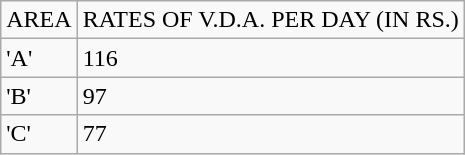<table class="wikitable">
<tr>
<td>AREA</td>
<td>RATES OF V.D.A. PER DAY (IN RS.)</td>
</tr>
<tr>
<td>'A'</td>
<td>116</td>
</tr>
<tr>
<td>'B'</td>
<td>97</td>
</tr>
<tr>
<td>'C'</td>
<td>77</td>
</tr>
</table>
